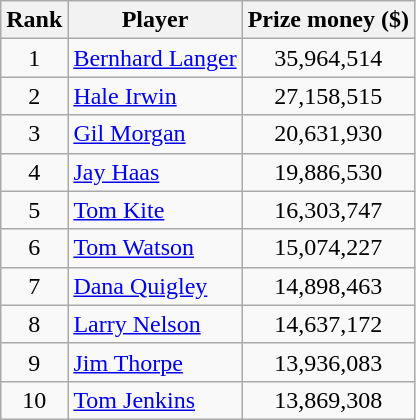<table class="wikitable">
<tr>
<th>Rank</th>
<th>Player</th>
<th>Prize money ($)</th>
</tr>
<tr>
<td align=center>1</td>
<td> <a href='#'>Bernhard Langer</a></td>
<td align=center>35,964,514</td>
</tr>
<tr>
<td align=center>2</td>
<td> <a href='#'>Hale Irwin</a></td>
<td align=center>27,158,515</td>
</tr>
<tr>
<td align=center>3</td>
<td> <a href='#'>Gil Morgan</a></td>
<td align=center>20,631,930</td>
</tr>
<tr>
<td align=center>4</td>
<td> <a href='#'>Jay Haas</a></td>
<td align=center>19,886,530</td>
</tr>
<tr>
<td align=center>5</td>
<td> <a href='#'>Tom Kite</a></td>
<td align=center>16,303,747</td>
</tr>
<tr>
<td align=center>6</td>
<td> <a href='#'>Tom Watson</a></td>
<td align=center>15,074,227</td>
</tr>
<tr>
<td align=center>7</td>
<td> <a href='#'>Dana Quigley</a></td>
<td align=center>14,898,463</td>
</tr>
<tr>
<td align=center>8</td>
<td> <a href='#'>Larry Nelson</a></td>
<td align=center>14,637,172</td>
</tr>
<tr>
<td align=center>9</td>
<td> <a href='#'>Jim Thorpe</a></td>
<td align=center>13,936,083</td>
</tr>
<tr>
<td align=center>10</td>
<td> <a href='#'>Tom Jenkins</a></td>
<td align=center>13,869,308</td>
</tr>
</table>
